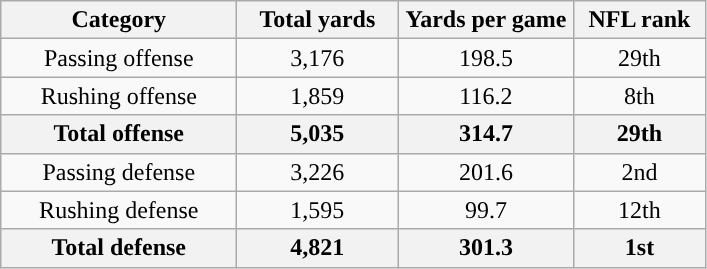<table class="wikitable" style="text-align:center">
<tr>
<th width="150">Category</th>
<th width="100">Total yards</th>
<th width="110">Yards per game</th>
<th width="80">NFL rank<br></th>
</tr>
<tr>
<td>Passing offense</td>
<td>3,176</td>
<td>198.5</td>
<td>29th</td>
</tr>
<tr>
<td>Rushing offense</td>
<td>1,859</td>
<td>116.2</td>
<td>8th</td>
</tr>
<tr>
<th>Total offense</th>
<th>5,035</th>
<th>314.7</th>
<th>29th</th>
</tr>
<tr>
<td>Passing defense</td>
<td>3,226</td>
<td>201.6</td>
<td>2nd</td>
</tr>
<tr>
<td>Rushing defense</td>
<td>1,595</td>
<td>99.7</td>
<td>12th</td>
</tr>
<tr>
<th>Total defense</th>
<th>4,821</th>
<th>301.3</th>
<th>1st</th>
</tr>
</table>
